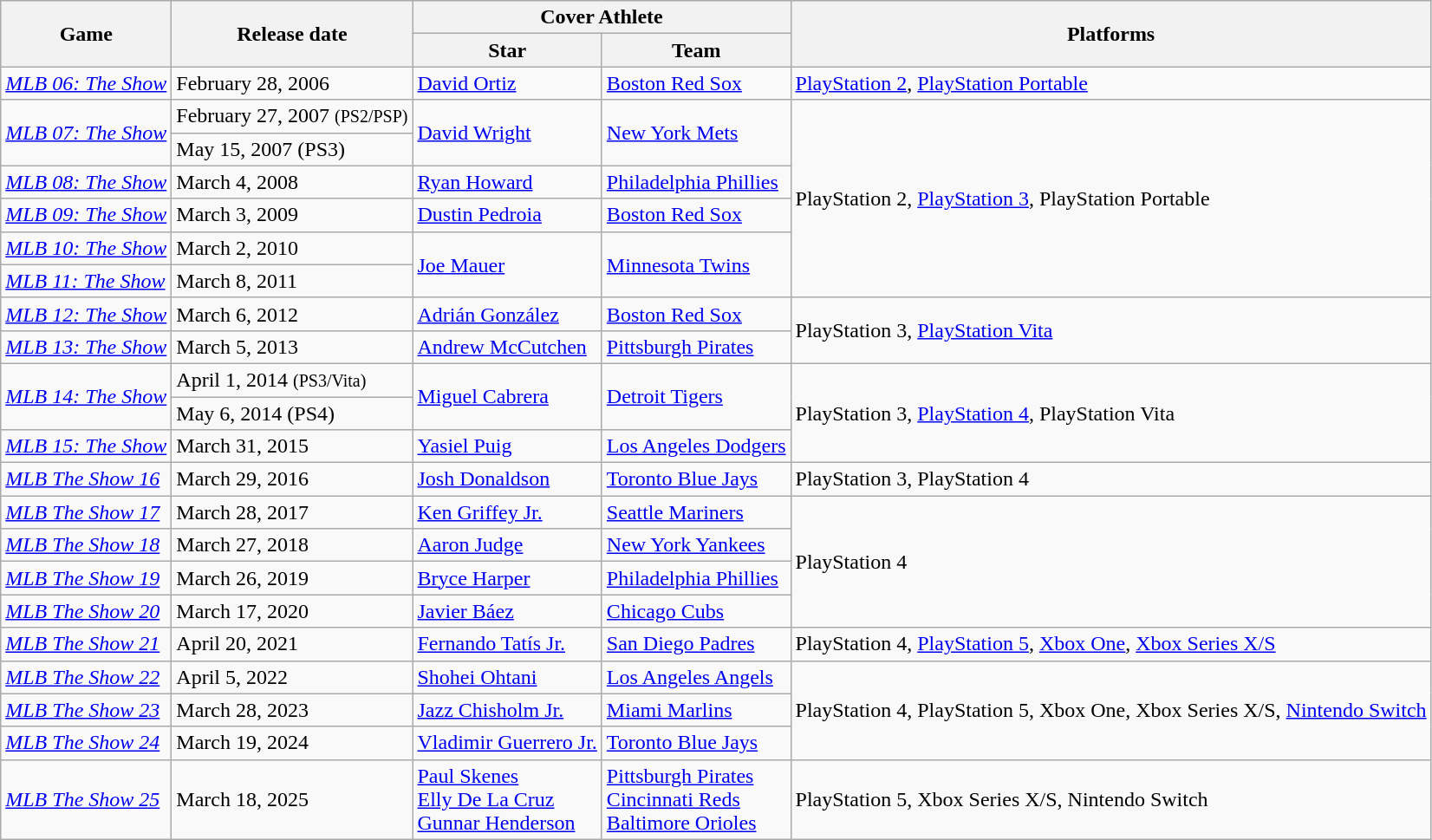<table class="wikitable">
<tr>
<th rowspan="2">Game</th>
<th rowspan="2">Release date</th>
<th colspan="2">Cover Athlete</th>
<th rowspan="2">Platforms</th>
</tr>
<tr>
<th>Star</th>
<th>Team</th>
</tr>
<tr>
<td><em><a href='#'>MLB 06: The Show</a></em></td>
<td>February 28, 2006</td>
<td><a href='#'>David Ortiz</a></td>
<td><a href='#'>Boston Red Sox</a></td>
<td><a href='#'>PlayStation 2</a>, <a href='#'>PlayStation Portable</a></td>
</tr>
<tr>
<td rowspan="2"><em><a href='#'>MLB 07: The Show</a></em></td>
<td>February 27, 2007 <small>(PS2/PSP)</small></td>
<td rowspan="2"><a href='#'>David Wright</a></td>
<td rowspan="2"><a href='#'>New York Mets</a></td>
<td rowspan="6">PlayStation 2, <a href='#'>PlayStation 3</a>, PlayStation Portable</td>
</tr>
<tr>
<td>May 15, 2007 (PS3)</td>
</tr>
<tr>
<td><em><a href='#'>MLB 08: The Show</a></em></td>
<td>March 4, 2008</td>
<td><a href='#'>Ryan Howard</a></td>
<td><a href='#'>Philadelphia Phillies</a></td>
</tr>
<tr>
<td><em><a href='#'>MLB 09: The Show</a></em></td>
<td>March 3, 2009</td>
<td><a href='#'>Dustin Pedroia</a></td>
<td><a href='#'>Boston Red Sox</a></td>
</tr>
<tr>
<td><em><a href='#'>MLB 10: The Show</a></em></td>
<td>March 2, 2010</td>
<td rowspan="2"><a href='#'>Joe Mauer</a></td>
<td rowspan="2"><a href='#'>Minnesota Twins</a></td>
</tr>
<tr>
<td><em><a href='#'>MLB 11: The Show</a></em></td>
<td>March 8, 2011</td>
</tr>
<tr>
<td><em><a href='#'>MLB 12: The Show</a></em></td>
<td>March 6, 2012</td>
<td><a href='#'>Adrián González</a></td>
<td><a href='#'>Boston Red Sox</a></td>
<td rowspan="2">PlayStation 3, <a href='#'>PlayStation Vita</a></td>
</tr>
<tr>
<td><em><a href='#'>MLB 13: The Show</a></em></td>
<td>March 5, 2013</td>
<td><a href='#'>Andrew McCutchen</a></td>
<td><a href='#'>Pittsburgh Pirates</a></td>
</tr>
<tr>
<td rowspan="2"><em><a href='#'>MLB 14: The Show</a></em></td>
<td>April 1, 2014 <small>(PS3/Vita)</small></td>
<td rowspan="2"><a href='#'>Miguel Cabrera</a></td>
<td rowspan="2"><a href='#'>Detroit Tigers</a></td>
<td rowspan="3">PlayStation 3, <a href='#'>PlayStation 4</a>, PlayStation Vita</td>
</tr>
<tr>
<td>May 6, 2014 (PS4)</td>
</tr>
<tr>
<td><em><a href='#'>MLB 15: The Show</a></em></td>
<td>March 31, 2015</td>
<td><a href='#'>Yasiel Puig</a></td>
<td><a href='#'>Los Angeles Dodgers</a></td>
</tr>
<tr>
<td><em><a href='#'>MLB The Show 16</a></em></td>
<td>March 29, 2016</td>
<td><a href='#'>Josh Donaldson</a></td>
<td><a href='#'>Toronto Blue Jays</a></td>
<td>PlayStation 3, PlayStation 4</td>
</tr>
<tr>
<td><em><a href='#'>MLB The Show 17</a></em></td>
<td>March 28, 2017</td>
<td><a href='#'>Ken Griffey Jr.</a></td>
<td><a href='#'>Seattle Mariners</a></td>
<td rowspan="4">PlayStation 4</td>
</tr>
<tr>
<td><em><a href='#'>MLB The Show 18</a></em></td>
<td>March 27, 2018</td>
<td><a href='#'>Aaron Judge</a></td>
<td><a href='#'>New York Yankees</a></td>
</tr>
<tr>
<td><em><a href='#'>MLB The Show 19</a></em></td>
<td>March 26, 2019</td>
<td><a href='#'>Bryce Harper</a></td>
<td><a href='#'>Philadelphia Phillies</a></td>
</tr>
<tr>
<td><em><a href='#'>MLB The Show 20</a></em></td>
<td>March 17, 2020</td>
<td><a href='#'>Javier Báez</a></td>
<td><a href='#'>Chicago Cubs</a></td>
</tr>
<tr>
<td><em><a href='#'>MLB The Show 21</a></em></td>
<td>April 20, 2021</td>
<td><a href='#'>Fernando Tatís Jr.</a></td>
<td><a href='#'>San Diego Padres</a></td>
<td>PlayStation 4, <a href='#'>PlayStation 5</a>, <a href='#'>Xbox One</a>, <a href='#'>Xbox Series X/S</a></td>
</tr>
<tr>
<td><em><a href='#'>MLB The Show 22</a></em></td>
<td>April 5, 2022</td>
<td><a href='#'>Shohei Ohtani</a></td>
<td><a href='#'>Los Angeles Angels</a></td>
<td rowspan="3">PlayStation 4, PlayStation 5, Xbox One, Xbox Series X/S, <a href='#'>Nintendo Switch</a></td>
</tr>
<tr>
<td><em><a href='#'>MLB The Show 23</a></em></td>
<td>March 28, 2023</td>
<td><a href='#'>Jazz Chisholm Jr.</a></td>
<td><a href='#'>Miami Marlins</a></td>
</tr>
<tr>
<td><em><a href='#'>MLB The Show 24</a></em></td>
<td>March 19, 2024</td>
<td><a href='#'>Vladimir Guerrero Jr.</a></td>
<td><a href='#'>Toronto Blue Jays</a></td>
</tr>
<tr>
<td><em><a href='#'>MLB The Show 25</a></em></td>
<td>March 18, 2025</td>
<td><a href='#'>Paul Skenes</a><br><a href='#'>Elly De La Cruz</a><br><a href='#'>Gunnar Henderson</a></td>
<td><a href='#'>Pittsburgh Pirates</a><br><a href='#'>Cincinnati Reds</a><br><a href='#'>Baltimore Orioles</a></td>
<td>PlayStation 5, Xbox Series X/S, Nintendo Switch</td>
</tr>
</table>
